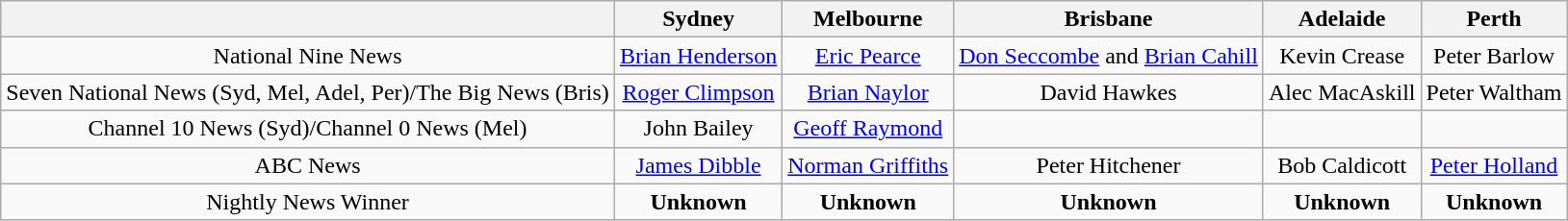<table class="wikitable">
<tr>
<th></th>
<th>Sydney</th>
<th>Melbourne</th>
<th>Brisbane</th>
<th>Adelaide</th>
<th>Perth</th>
</tr>
<tr style="text-align:center">
<td>National Nine News</td>
<td><a href='#'>Brian Henderson</a></td>
<td><a href='#'>Eric Pearce</a></td>
<td><a href='#'>Don Seccombe</a> and <a href='#'>Brian Cahill</a></td>
<td>Kevin Crease</td>
<td>Peter Barlow</td>
</tr>
<tr style="text-align:center">
<td>Seven National News (Syd, Mel, Adel, Per)/The Big News (Bris)</td>
<td><a href='#'>Roger Climpson</a></td>
<td><a href='#'>Brian Naylor</a></td>
<td>David Hawkes</td>
<td>Alec MacAskill</td>
<td>Peter Waltham</td>
</tr>
<tr style="text-align:center">
<td>Channel 10 News (Syd)/Channel 0 News (Mel)</td>
<td>John Bailey</td>
<td><a href='#'>Geoff Raymond</a></td>
<td></td>
<td></td>
<td></td>
</tr>
<tr style="text-align:center">
<td>ABC News</td>
<td><a href='#'>James Dibble</a></td>
<td><a href='#'>Norman Griffiths</a></td>
<td>Peter Hitchener</td>
<td>Bob Caldicott</td>
<td><a href='#'>Peter Holland</a></td>
</tr>
<tr style="text-align:center">
<td>Nightly News Winner</td>
<td><strong>Unknown</strong></td>
<td><strong>Unknown</strong></td>
<td><strong>Unknown</strong></td>
<td><strong>Unknown</strong></td>
<td><strong>Unknown</strong></td>
</tr>
</table>
